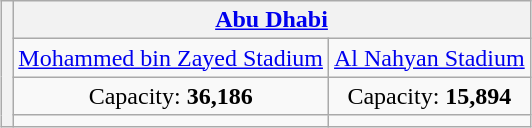<table class="wikitable" style="text-align:center;margin:1em auto;">
<tr>
<th rowspan="4"></th>
<th colspan="2"><a href='#'>Abu Dhabi</a></th>
</tr>
<tr>
<td><a href='#'>Mohammed bin Zayed Stadium</a></td>
<td><a href='#'>Al Nahyan Stadium</a></td>
</tr>
<tr>
<td>Capacity: <strong>36,186</strong></td>
<td>Capacity: <strong>15,894</strong></td>
</tr>
<tr>
<td></td>
<td></td>
</tr>
</table>
